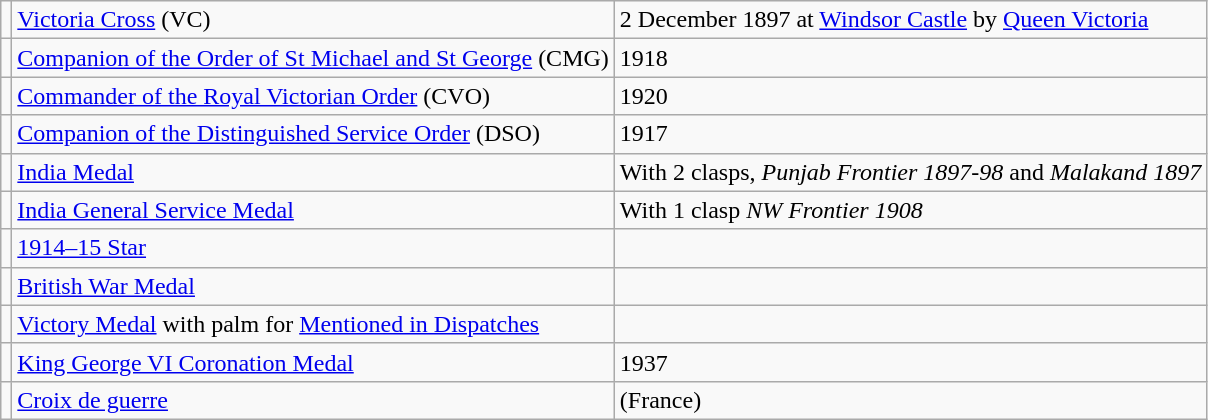<table class="wikitable">
<tr>
<td></td>
<td><a href='#'>Victoria Cross</a> (VC)</td>
<td>2 December 1897 at <a href='#'>Windsor Castle</a> by <a href='#'>Queen Victoria</a></td>
</tr>
<tr>
<td></td>
<td><a href='#'>Companion of the Order of St Michael and St George</a> (CMG)</td>
<td>1918</td>
</tr>
<tr>
<td></td>
<td><a href='#'>Commander of the Royal Victorian Order</a> (CVO)</td>
<td>1920</td>
</tr>
<tr>
<td></td>
<td><a href='#'>Companion of the Distinguished Service Order</a> (DSO)</td>
<td>1917</td>
</tr>
<tr>
<td></td>
<td><a href='#'>India Medal</a></td>
<td>With 2 clasps, <em>Punjab Frontier 1897-98</em> and <em>Malakand 1897</em></td>
</tr>
<tr>
<td></td>
<td><a href='#'>India General Service Medal</a></td>
<td>With 1 clasp <em>NW Frontier 1908</em></td>
</tr>
<tr>
<td></td>
<td><a href='#'>1914–15 Star</a></td>
<td></td>
</tr>
<tr>
<td></td>
<td><a href='#'>British War Medal</a></td>
<td></td>
</tr>
<tr>
<td></td>
<td><a href='#'>Victory Medal</a> with palm for <a href='#'>Mentioned in Dispatches</a></td>
<td></td>
</tr>
<tr>
<td></td>
<td><a href='#'>King George VI Coronation Medal</a></td>
<td>1937</td>
</tr>
<tr>
<td></td>
<td><a href='#'>Croix de guerre</a></td>
<td>(France)</td>
</tr>
</table>
